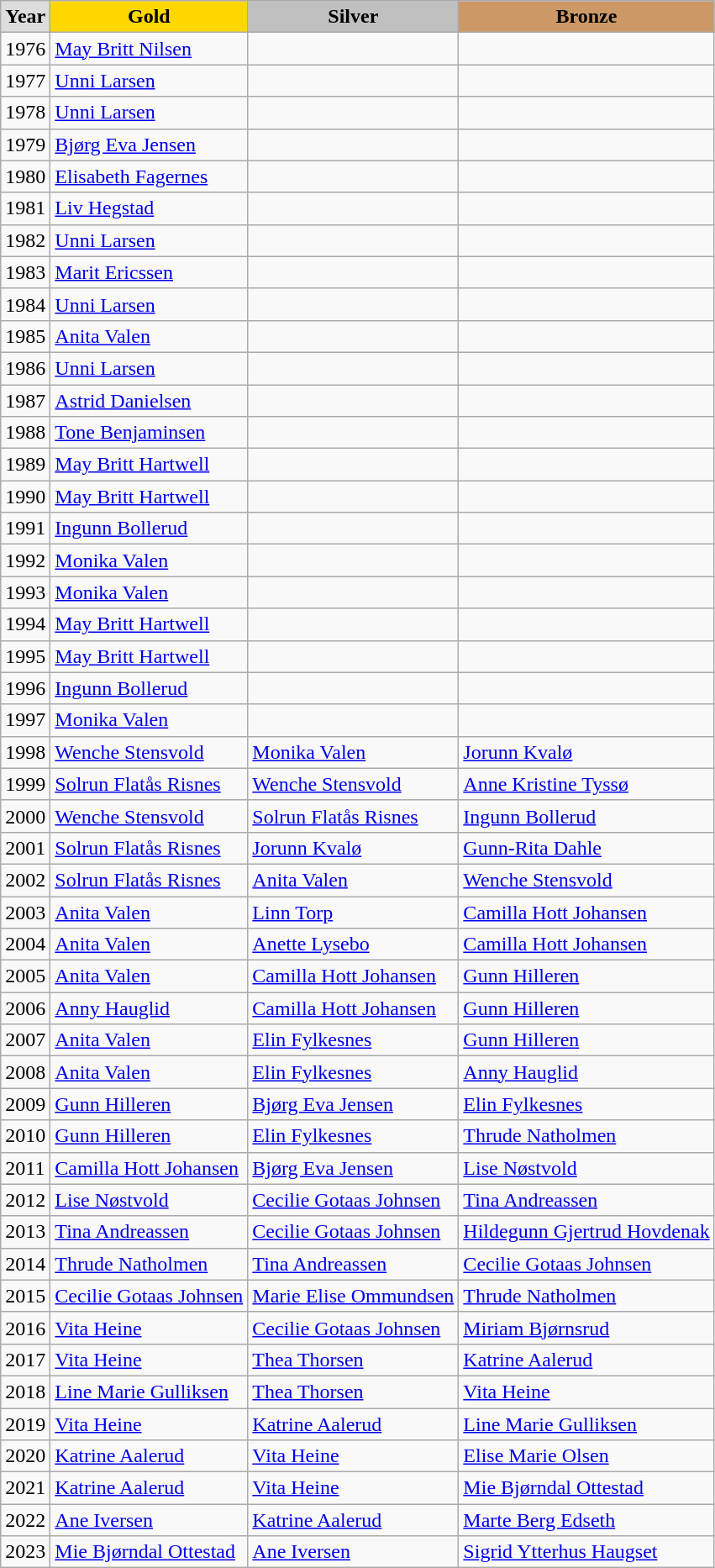<table class="wikitable" style="text-align:left;">
<tr>
<td style="background:#DDDDDD; font-weight:bold; text-align:center;">Year</td>
<td style="background:gold; font-weight:bold; text-align:center;">Gold</td>
<td style="background:silver; font-weight:bold; text-align:center;">Silver</td>
<td style="background:#cc9966; font-weight:bold; text-align:center;">Bronze</td>
</tr>
<tr>
<td>1976</td>
<td><a href='#'>May Britt Nilsen</a></td>
<td></td>
<td></td>
</tr>
<tr>
<td>1977</td>
<td><a href='#'>Unni Larsen</a></td>
<td></td>
<td></td>
</tr>
<tr>
<td>1978</td>
<td><a href='#'>Unni Larsen</a></td>
<td></td>
<td></td>
</tr>
<tr>
<td>1979</td>
<td><a href='#'>Bjørg Eva Jensen</a></td>
<td></td>
<td></td>
</tr>
<tr>
<td>1980</td>
<td><a href='#'>Elisabeth Fagernes</a></td>
<td></td>
<td></td>
</tr>
<tr>
<td>1981</td>
<td><a href='#'>Liv Hegstad</a></td>
<td></td>
<td></td>
</tr>
<tr>
<td>1982</td>
<td><a href='#'>Unni Larsen</a></td>
<td></td>
<td></td>
</tr>
<tr>
<td>1983</td>
<td><a href='#'>Marit Ericssen</a></td>
<td></td>
<td></td>
</tr>
<tr>
<td>1984</td>
<td><a href='#'>Unni Larsen</a></td>
<td></td>
<td></td>
</tr>
<tr>
<td>1985</td>
<td><a href='#'>Anita Valen</a></td>
<td></td>
<td></td>
</tr>
<tr>
<td>1986</td>
<td><a href='#'>Unni Larsen</a></td>
<td></td>
<td></td>
</tr>
<tr>
<td>1987</td>
<td><a href='#'>Astrid Danielsen</a></td>
<td></td>
<td></td>
</tr>
<tr>
<td>1988</td>
<td><a href='#'>Tone Benjaminsen</a></td>
<td></td>
<td></td>
</tr>
<tr>
<td>1989</td>
<td><a href='#'>May Britt Hartwell</a></td>
<td></td>
<td></td>
</tr>
<tr>
<td>1990</td>
<td><a href='#'>May Britt Hartwell</a></td>
<td></td>
<td></td>
</tr>
<tr>
<td>1991</td>
<td><a href='#'>Ingunn Bollerud</a></td>
<td></td>
<td></td>
</tr>
<tr>
<td>1992</td>
<td><a href='#'>Monika Valen</a></td>
<td></td>
<td></td>
</tr>
<tr>
<td>1993</td>
<td><a href='#'>Monika Valen</a></td>
<td></td>
<td></td>
</tr>
<tr>
<td>1994</td>
<td><a href='#'>May Britt Hartwell</a></td>
<td></td>
<td></td>
</tr>
<tr>
<td>1995</td>
<td><a href='#'>May Britt Hartwell</a></td>
<td></td>
<td></td>
</tr>
<tr>
<td>1996</td>
<td><a href='#'>Ingunn Bollerud</a></td>
<td></td>
<td></td>
</tr>
<tr>
<td>1997</td>
<td><a href='#'>Monika Valen</a></td>
<td></td>
<td></td>
</tr>
<tr>
<td>1998</td>
<td><a href='#'>Wenche Stensvold</a></td>
<td><a href='#'>Monika Valen</a></td>
<td><a href='#'>Jorunn Kvalø</a></td>
</tr>
<tr>
<td>1999</td>
<td><a href='#'>Solrun Flatås Risnes</a></td>
<td><a href='#'>Wenche Stensvold</a></td>
<td><a href='#'>Anne Kristine Tyssø</a></td>
</tr>
<tr>
<td>2000</td>
<td><a href='#'>Wenche Stensvold</a></td>
<td><a href='#'>Solrun Flatås Risnes</a></td>
<td><a href='#'>Ingunn Bollerud</a></td>
</tr>
<tr>
<td>2001</td>
<td><a href='#'>Solrun Flatås Risnes</a></td>
<td><a href='#'>Jorunn Kvalø</a></td>
<td><a href='#'>Gunn-Rita Dahle</a></td>
</tr>
<tr>
<td>2002</td>
<td><a href='#'>Solrun Flatås Risnes</a></td>
<td><a href='#'>Anita Valen</a></td>
<td><a href='#'>Wenche Stensvold</a></td>
</tr>
<tr>
<td>2003</td>
<td><a href='#'>Anita Valen</a></td>
<td><a href='#'>Linn Torp</a></td>
<td><a href='#'>Camilla Hott Johansen</a></td>
</tr>
<tr>
<td>2004</td>
<td><a href='#'>Anita Valen</a></td>
<td><a href='#'>Anette Lysebo</a></td>
<td><a href='#'>Camilla Hott Johansen</a></td>
</tr>
<tr>
<td>2005</td>
<td><a href='#'>Anita Valen</a></td>
<td><a href='#'>Camilla Hott Johansen</a></td>
<td><a href='#'>Gunn Hilleren</a></td>
</tr>
<tr>
<td>2006</td>
<td><a href='#'>Anny Hauglid</a></td>
<td><a href='#'>Camilla Hott Johansen</a></td>
<td><a href='#'>Gunn Hilleren</a></td>
</tr>
<tr>
<td>2007</td>
<td><a href='#'>Anita Valen</a></td>
<td><a href='#'>Elin Fylkesnes</a></td>
<td><a href='#'>Gunn Hilleren</a></td>
</tr>
<tr>
<td>2008</td>
<td><a href='#'>Anita Valen</a></td>
<td><a href='#'>Elin Fylkesnes</a></td>
<td><a href='#'>Anny Hauglid</a></td>
</tr>
<tr>
<td>2009</td>
<td><a href='#'>Gunn Hilleren</a></td>
<td><a href='#'>Bjørg Eva Jensen</a></td>
<td><a href='#'>Elin Fylkesnes</a></td>
</tr>
<tr>
<td>2010</td>
<td><a href='#'>Gunn Hilleren</a></td>
<td><a href='#'>Elin Fylkesnes</a></td>
<td><a href='#'>Thrude Natholmen</a></td>
</tr>
<tr>
<td>2011</td>
<td><a href='#'>Camilla Hott Johansen</a></td>
<td><a href='#'>Bjørg Eva Jensen</a></td>
<td><a href='#'>Lise Nøstvold</a></td>
</tr>
<tr>
<td>2012</td>
<td><a href='#'>Lise Nøstvold</a></td>
<td><a href='#'>Cecilie Gotaas Johnsen</a></td>
<td><a href='#'>Tina Andreassen</a></td>
</tr>
<tr>
<td>2013</td>
<td><a href='#'>Tina Andreassen</a></td>
<td><a href='#'>Cecilie Gotaas Johnsen</a></td>
<td><a href='#'>Hildegunn Gjertrud Hovdenak</a></td>
</tr>
<tr>
<td>2014</td>
<td><a href='#'>Thrude Natholmen</a></td>
<td><a href='#'>Tina Andreassen</a></td>
<td><a href='#'>Cecilie Gotaas Johnsen</a></td>
</tr>
<tr>
<td>2015</td>
<td><a href='#'>Cecilie Gotaas Johnsen</a></td>
<td><a href='#'>Marie Elise Ommundsen</a></td>
<td><a href='#'>Thrude Natholmen</a></td>
</tr>
<tr>
<td>2016</td>
<td><a href='#'>Vita Heine</a></td>
<td><a href='#'>Cecilie Gotaas Johnsen</a></td>
<td><a href='#'>Miriam Bjørnsrud</a></td>
</tr>
<tr>
<td>2017</td>
<td><a href='#'>Vita Heine</a></td>
<td><a href='#'>Thea Thorsen</a></td>
<td><a href='#'>Katrine Aalerud</a></td>
</tr>
<tr>
<td>2018</td>
<td><a href='#'>Line Marie Gulliksen</a></td>
<td><a href='#'>Thea Thorsen</a></td>
<td><a href='#'>Vita Heine</a></td>
</tr>
<tr>
<td>2019</td>
<td><a href='#'>Vita Heine</a></td>
<td><a href='#'>Katrine Aalerud</a></td>
<td><a href='#'>Line Marie Gulliksen</a></td>
</tr>
<tr>
<td>2020</td>
<td><a href='#'>Katrine Aalerud</a></td>
<td><a href='#'>Vita Heine</a></td>
<td><a href='#'>Elise Marie Olsen</a></td>
</tr>
<tr>
<td>2021</td>
<td><a href='#'>Katrine Aalerud</a></td>
<td><a href='#'>Vita Heine</a></td>
<td><a href='#'>Mie Bjørndal Ottestad</a></td>
</tr>
<tr>
<td>2022</td>
<td><a href='#'>Ane Iversen</a></td>
<td><a href='#'>Katrine Aalerud</a></td>
<td><a href='#'>Marte Berg Edseth</a></td>
</tr>
<tr>
<td>2023</td>
<td><a href='#'>Mie Bjørndal Ottestad</a></td>
<td><a href='#'>Ane Iversen</a></td>
<td><a href='#'>Sigrid Ytterhus Haugset</a></td>
</tr>
</table>
